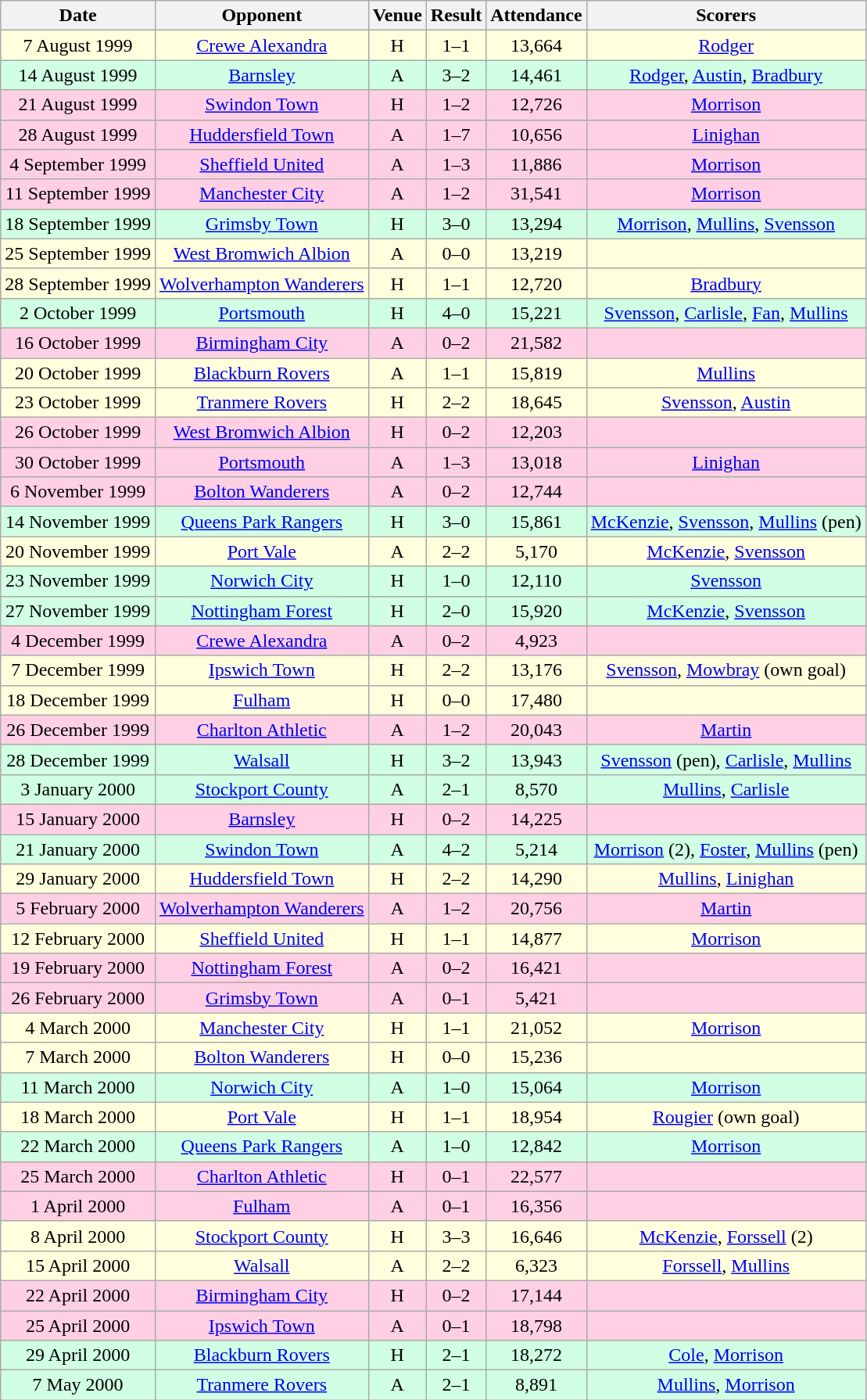<table class="wikitable sortable" style="font-size:100%; text-align:center">
<tr>
<th>Date</th>
<th>Opponent</th>
<th>Venue</th>
<th>Result</th>
<th>Attendance</th>
<th>Scorers</th>
</tr>
<tr style="background-color: #ffffdd;">
<td>7 August 1999</td>
<td><a href='#'>Crewe Alexandra</a></td>
<td>H</td>
<td>1–1</td>
<td>13,664</td>
<td><a href='#'>Rodger</a></td>
</tr>
<tr style="background-color: #d0ffe3;">
<td>14 August 1999</td>
<td><a href='#'>Barnsley</a></td>
<td>A</td>
<td>3–2</td>
<td>14,461</td>
<td><a href='#'>Rodger</a>, <a href='#'>Austin</a>, <a href='#'>Bradbury</a></td>
</tr>
<tr style="background-color: #ffd0e3;">
<td>21 August 1999</td>
<td><a href='#'>Swindon Town</a></td>
<td>H</td>
<td>1–2</td>
<td>12,726</td>
<td><a href='#'>Morrison</a></td>
</tr>
<tr style="background-color: #ffd0e3;">
<td>28 August 1999</td>
<td><a href='#'>Huddersfield Town</a></td>
<td>A</td>
<td>1–7</td>
<td>10,656</td>
<td><a href='#'>Linighan</a></td>
</tr>
<tr style="background-color: #ffd0e3;">
<td>4 September 1999</td>
<td><a href='#'>Sheffield United</a></td>
<td>A</td>
<td>1–3</td>
<td>11,886</td>
<td><a href='#'>Morrison</a></td>
</tr>
<tr style="background-color: #ffd0e3;">
<td>11 September 1999</td>
<td><a href='#'>Manchester City</a></td>
<td>A</td>
<td>1–2</td>
<td>31,541</td>
<td><a href='#'>Morrison</a></td>
</tr>
<tr style="background-color: #d0ffe3;">
<td>18 September 1999</td>
<td><a href='#'>Grimsby Town</a></td>
<td>H</td>
<td>3–0</td>
<td>13,294</td>
<td><a href='#'>Morrison</a>, <a href='#'>Mullins</a>, <a href='#'>Svensson</a></td>
</tr>
<tr style="background-color: #ffffdd;">
<td>25 September 1999</td>
<td><a href='#'>West Bromwich Albion</a></td>
<td>A</td>
<td>0–0</td>
<td>13,219</td>
<td></td>
</tr>
<tr style="background-color: #ffffdd;">
<td>28 September 1999</td>
<td><a href='#'>Wolverhampton Wanderers</a></td>
<td>H</td>
<td>1–1</td>
<td>12,720</td>
<td><a href='#'>Bradbury</a></td>
</tr>
<tr style="background-color: #d0ffe3;">
<td>2 October 1999</td>
<td><a href='#'>Portsmouth</a></td>
<td>H</td>
<td>4–0</td>
<td>15,221</td>
<td><a href='#'>Svensson</a>, <a href='#'>Carlisle</a>, <a href='#'>Fan</a>, <a href='#'>Mullins</a></td>
</tr>
<tr style="background-color: #ffd0e3;">
<td>16 October 1999</td>
<td><a href='#'>Birmingham City</a></td>
<td>A</td>
<td>0–2</td>
<td>21,582</td>
<td></td>
</tr>
<tr style="background-color: #ffffdd;">
<td>20 October 1999</td>
<td><a href='#'>Blackburn Rovers</a></td>
<td>A</td>
<td>1–1</td>
<td>15,819</td>
<td><a href='#'>Mullins</a></td>
</tr>
<tr style="background-color: #ffffdd;">
<td>23 October 1999</td>
<td><a href='#'>Tranmere Rovers</a></td>
<td>H</td>
<td>2–2</td>
<td>18,645</td>
<td><a href='#'>Svensson</a>, <a href='#'>Austin</a></td>
</tr>
<tr style="background-color: #ffd0e3;">
<td>26 October 1999</td>
<td><a href='#'>West Bromwich Albion</a></td>
<td>H</td>
<td>0–2</td>
<td>12,203</td>
<td></td>
</tr>
<tr style="background-color: #ffd0e3;">
<td>30 October 1999</td>
<td><a href='#'>Portsmouth</a></td>
<td>A</td>
<td>1–3</td>
<td>13,018</td>
<td><a href='#'>Linighan</a></td>
</tr>
<tr style="background-color: #ffd0e3;">
<td>6 November 1999</td>
<td><a href='#'>Bolton Wanderers</a></td>
<td>A</td>
<td>0–2</td>
<td>12,744</td>
<td></td>
</tr>
<tr style="background-color: #d0ffe3;">
<td>14 November 1999</td>
<td><a href='#'>Queens Park Rangers</a></td>
<td>H</td>
<td>3–0</td>
<td>15,861</td>
<td><a href='#'>McKenzie</a>, <a href='#'>Svensson</a>, <a href='#'>Mullins</a> (pen)</td>
</tr>
<tr style="background-color: #ffffdd;">
<td>20 November 1999</td>
<td><a href='#'>Port Vale</a></td>
<td>A</td>
<td>2–2</td>
<td>5,170</td>
<td><a href='#'>McKenzie</a>, <a href='#'>Svensson</a></td>
</tr>
<tr style="background-color: #d0ffe3;">
<td>23 November 1999</td>
<td><a href='#'>Norwich City</a></td>
<td>H</td>
<td>1–0</td>
<td>12,110</td>
<td><a href='#'>Svensson</a></td>
</tr>
<tr style="background-color: #d0ffe3;">
<td>27 November 1999</td>
<td><a href='#'>Nottingham Forest</a></td>
<td>H</td>
<td>2–0</td>
<td>15,920</td>
<td><a href='#'>McKenzie</a>, <a href='#'>Svensson</a></td>
</tr>
<tr style="background-color: #ffd0e3;">
<td>4 December 1999</td>
<td><a href='#'>Crewe Alexandra</a></td>
<td>A</td>
<td>0–2</td>
<td>4,923</td>
<td></td>
</tr>
<tr style="background-color: #ffffdd;">
<td>7 December 1999</td>
<td><a href='#'>Ipswich Town</a></td>
<td>H</td>
<td>2–2</td>
<td>13,176</td>
<td><a href='#'>Svensson</a>, <a href='#'>Mowbray</a> (own goal)</td>
</tr>
<tr style="background-color: #ffffdd;">
<td>18 December 1999</td>
<td><a href='#'>Fulham</a></td>
<td>H</td>
<td>0–0</td>
<td>17,480</td>
<td></td>
</tr>
<tr style="background-color: #ffd0e3;">
<td>26 December 1999</td>
<td><a href='#'>Charlton Athletic</a></td>
<td>A</td>
<td>1–2</td>
<td>20,043</td>
<td><a href='#'>Martin</a></td>
</tr>
<tr style="background-color: #d0ffe3;">
<td>28 December 1999</td>
<td><a href='#'>Walsall</a></td>
<td>H</td>
<td>3–2</td>
<td>13,943</td>
<td><a href='#'>Svensson</a> (pen), <a href='#'>Carlisle</a>, <a href='#'>Mullins</a></td>
</tr>
<tr style="background-color: #d0ffe3;">
<td>3 January 2000</td>
<td><a href='#'>Stockport County</a></td>
<td>A</td>
<td>2–1</td>
<td>8,570</td>
<td><a href='#'>Mullins</a>, <a href='#'>Carlisle</a></td>
</tr>
<tr style="background-color: #ffd0e3;">
<td>15 January 2000</td>
<td><a href='#'>Barnsley</a></td>
<td>H</td>
<td>0–2</td>
<td>14,225</td>
<td></td>
</tr>
<tr style="background-color: #d0ffe3;">
<td>21 January 2000</td>
<td><a href='#'>Swindon Town</a></td>
<td>A</td>
<td>4–2</td>
<td>5,214</td>
<td><a href='#'>Morrison</a> (2), <a href='#'>Foster</a>, <a href='#'>Mullins</a> (pen)</td>
</tr>
<tr style="background-color: #ffffdd;">
<td>29 January 2000</td>
<td><a href='#'>Huddersfield Town</a></td>
<td>H</td>
<td>2–2</td>
<td>14,290</td>
<td><a href='#'>Mullins</a>, <a href='#'>Linighan</a></td>
</tr>
<tr style="background-color: #ffd0e3;">
<td>5 February 2000</td>
<td><a href='#'>Wolverhampton Wanderers</a></td>
<td>A</td>
<td>1–2</td>
<td>20,756</td>
<td><a href='#'>Martin</a></td>
</tr>
<tr style="background-color: #ffffdd;">
<td>12 February 2000</td>
<td><a href='#'>Sheffield United</a></td>
<td>H</td>
<td>1–1</td>
<td>14,877</td>
<td><a href='#'>Morrison</a></td>
</tr>
<tr style="background-color: #ffd0e3;">
<td>19 February 2000</td>
<td><a href='#'>Nottingham Forest</a></td>
<td>A</td>
<td>0–2</td>
<td>16,421</td>
<td></td>
</tr>
<tr style="background-color: #ffd0e3;">
<td>26 February 2000</td>
<td><a href='#'>Grimsby Town</a></td>
<td>A</td>
<td>0–1</td>
<td>5,421</td>
<td></td>
</tr>
<tr style="background-color: #ffffdd;">
<td>4 March 2000</td>
<td><a href='#'>Manchester City</a></td>
<td>H</td>
<td>1–1</td>
<td>21,052</td>
<td><a href='#'>Morrison</a></td>
</tr>
<tr style="background-color: #ffffdd;">
<td>7 March 2000</td>
<td><a href='#'>Bolton Wanderers</a></td>
<td>H</td>
<td>0–0</td>
<td>15,236</td>
<td></td>
</tr>
<tr style="background-color: #d0ffe3;">
<td>11 March 2000</td>
<td><a href='#'>Norwich City</a></td>
<td>A</td>
<td>1–0</td>
<td>15,064</td>
<td><a href='#'>Morrison</a></td>
</tr>
<tr style="background-color: #ffffdd;">
<td>18 March 2000</td>
<td><a href='#'>Port Vale</a></td>
<td>H</td>
<td>1–1</td>
<td>18,954</td>
<td><a href='#'>Rougier</a> (own goal)</td>
</tr>
<tr style="background-color: #d0ffe3;">
<td>22 March 2000</td>
<td><a href='#'>Queens Park Rangers</a></td>
<td>A</td>
<td>1–0</td>
<td>12,842</td>
<td><a href='#'>Morrison</a></td>
</tr>
<tr style="background-color: #ffd0e3;">
<td>25 March 2000</td>
<td><a href='#'>Charlton Athletic</a></td>
<td>H</td>
<td>0–1</td>
<td>22,577</td>
<td></td>
</tr>
<tr style="background-color: #ffd0e3;">
<td>1 April 2000</td>
<td><a href='#'>Fulham</a></td>
<td>A</td>
<td>0–1</td>
<td>16,356</td>
<td></td>
</tr>
<tr style="background-color: #ffffdd;">
<td>8 April 2000</td>
<td><a href='#'>Stockport County</a></td>
<td>H</td>
<td>3–3</td>
<td>16,646</td>
<td><a href='#'>McKenzie</a>, <a href='#'>Forssell</a> (2)</td>
</tr>
<tr style="background-color: #ffffdd;">
<td>15 April 2000</td>
<td><a href='#'>Walsall</a></td>
<td>A</td>
<td>2–2</td>
<td>6,323</td>
<td><a href='#'>Forssell</a>, <a href='#'>Mullins</a></td>
</tr>
<tr style="background-color: #ffd0e3;">
<td>22 April 2000</td>
<td><a href='#'>Birmingham City</a></td>
<td>H</td>
<td>0–2</td>
<td>17,144</td>
<td></td>
</tr>
<tr style="background-color: #ffd0e3;">
<td>25 April 2000</td>
<td><a href='#'>Ipswich Town</a></td>
<td>A</td>
<td>0–1</td>
<td>18,798</td>
<td></td>
</tr>
<tr style="background-color: #d0ffe3;">
<td>29 April 2000</td>
<td><a href='#'>Blackburn Rovers</a></td>
<td>H</td>
<td>2–1</td>
<td>18,272</td>
<td><a href='#'>Cole</a>, <a href='#'>Morrison</a></td>
</tr>
<tr style="background-color: #d0ffe3;">
<td>7 May 2000</td>
<td><a href='#'>Tranmere Rovers</a></td>
<td>A</td>
<td>2–1</td>
<td>8,891</td>
<td><a href='#'>Mullins</a>, <a href='#'>Morrison</a></td>
</tr>
</table>
